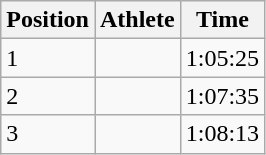<table class="wikitable">
<tr>
<th>Position</th>
<th>Athlete</th>
<th>Time</th>
</tr>
<tr>
<td>1</td>
<td></td>
<td>1:05:25</td>
</tr>
<tr>
<td>2</td>
<td></td>
<td>1:07:35</td>
</tr>
<tr>
<td>3</td>
<td></td>
<td>1:08:13</td>
</tr>
</table>
